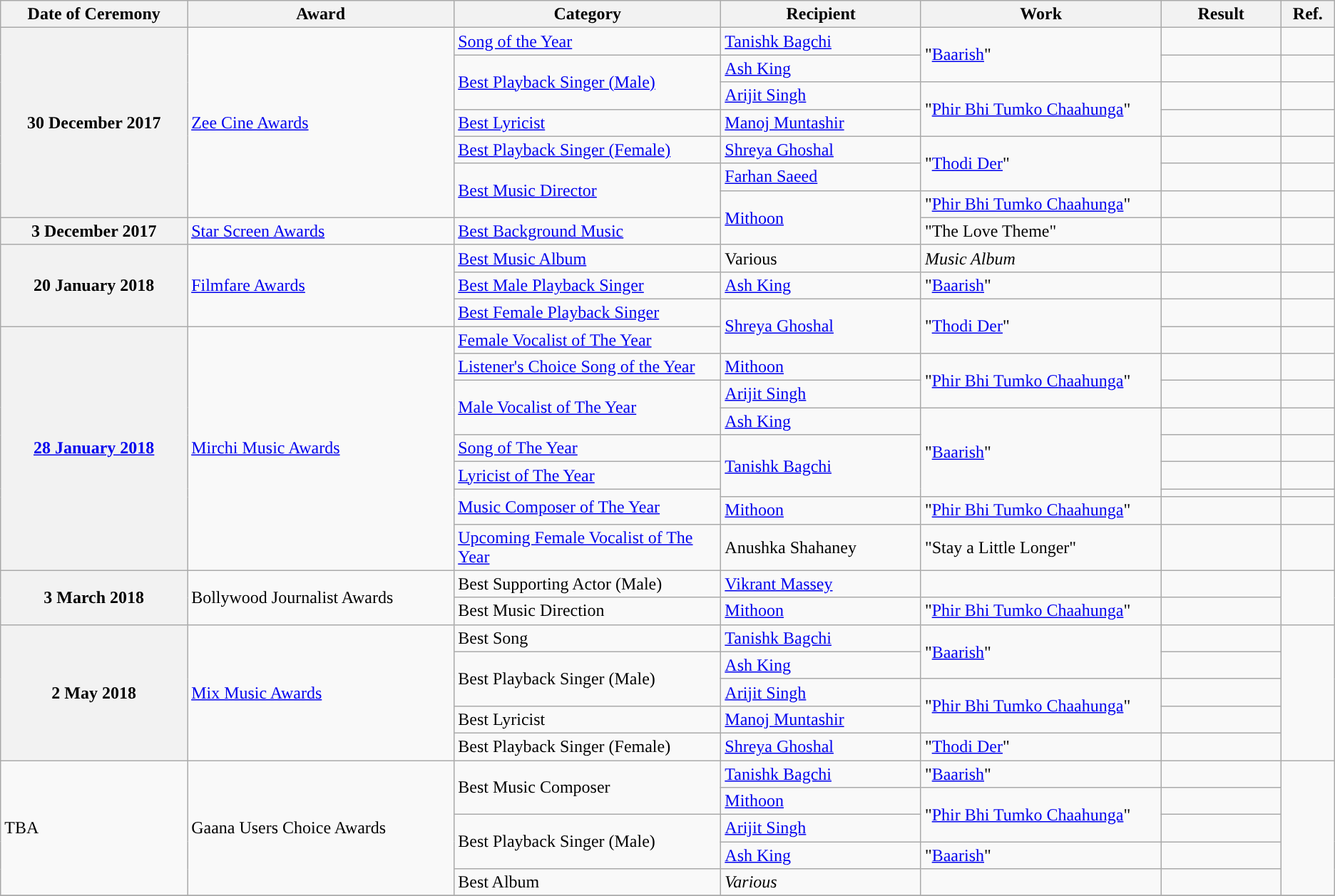<table class="wikitable" border="1">
<tr>
<th width=14%>Date of Ceremony</th>
<th width=20%>Award</th>
<th width=20%>Category</th>
<th width=15%>Recipient</th>
<th width=18%>Work</th>
<th width=9%>Result</th>
<th width=5%>Ref.</th>
</tr>
<tr>
<th rowspan="7">30 December 2017</th>
<td rowspan="7"><a href='#'>Zee Cine Awards</a></td>
<td><a href='#'>Song of the Year</a></td>
<td><a href='#'>Tanishk Bagchi</a></td>
<td rowspan="2">"<a href='#'>Baarish</a>"</td>
<td></td>
<td></td>
</tr>
<tr>
<td rowspan="2"><a href='#'>Best Playback Singer (Male)</a></td>
<td><a href='#'>Ash King</a></td>
<td></td>
<td></td>
</tr>
<tr>
<td><a href='#'>Arijit Singh</a></td>
<td rowspan="2">"<a href='#'>Phir Bhi Tumko Chaahunga</a>"</td>
<td></td>
<td></td>
</tr>
<tr>
<td><a href='#'>Best Lyricist</a></td>
<td><a href='#'>Manoj Muntashir</a></td>
<td></td>
<td></td>
</tr>
<tr>
<td><a href='#'>Best Playback Singer (Female)</a></td>
<td><a href='#'>Shreya Ghoshal</a></td>
<td rowspan="2">"<a href='#'>Thodi Der</a>"</td>
<td></td>
<td></td>
</tr>
<tr>
<td rowspan="2"><a href='#'>Best Music Director</a></td>
<td><a href='#'>Farhan Saeed</a></td>
<td></td>
<td></td>
</tr>
<tr>
<td rowspan="2"><a href='#'>Mithoon</a></td>
<td>"<a href='#'>Phir Bhi Tumko Chaahunga</a>"</td>
<td></td>
<td></td>
</tr>
<tr>
<th>3 December 2017</th>
<td><a href='#'>Star Screen Awards</a></td>
<td><a href='#'>Best Background Music</a></td>
<td>"The Love Theme"</td>
<td></td>
<td></td>
</tr>
<tr>
<th rowspan="3">20 January 2018</th>
<td rowspan="3"><a href='#'>Filmfare Awards</a></td>
<td><a href='#'>Best Music Album</a></td>
<td>Various</td>
<td><em>Music Album</em></td>
<td></td>
<td></td>
</tr>
<tr>
<td><a href='#'>Best Male Playback Singer</a></td>
<td><a href='#'>Ash King</a></td>
<td>"<a href='#'>Baarish</a>"</td>
<td></td>
<td></td>
</tr>
<tr>
<td><a href='#'>Best Female Playback Singer</a></td>
<td rowspan="2"><a href='#'>Shreya Ghoshal</a></td>
<td rowspan="2">"<a href='#'>Thodi Der</a>"</td>
<td></td>
<td></td>
</tr>
<tr>
<th rowspan="9"><a href='#'>28 January 2018</a></th>
<td rowspan="9"><a href='#'>Mirchi Music Awards</a></td>
<td><a href='#'>Female Vocalist of The Year</a></td>
<td></td>
<td></td>
</tr>
<tr>
<td><a href='#'>Listener's Choice Song of the Year</a></td>
<td><a href='#'>Mithoon</a></td>
<td rowspan="2">"<a href='#'>Phir Bhi Tumko Chaahunga</a>"</td>
<td></td>
<td></td>
</tr>
<tr>
<td rowspan="2"><a href='#'>Male Vocalist of The Year</a></td>
<td><a href='#'>Arijit Singh</a></td>
<td></td>
<td></td>
</tr>
<tr>
<td><a href='#'>Ash King</a></td>
<td rowspan="4">"<a href='#'>Baarish</a>"</td>
<td></td>
<td></td>
</tr>
<tr>
<td><a href='#'>Song of The Year</a></td>
<td rowspan="3"><a href='#'>Tanishk Bagchi</a></td>
<td></td>
<td></td>
</tr>
<tr>
<td><a href='#'>Lyricist of The Year</a></td>
<td></td>
<td></td>
</tr>
<tr>
<td rowspan="2"><a href='#'>Music Composer of The Year</a></td>
<td></td>
<td></td>
</tr>
<tr>
<td><a href='#'>Mithoon</a></td>
<td>"<a href='#'>Phir Bhi Tumko Chaahunga</a>"</td>
<td></td>
<td></td>
</tr>
<tr>
<td><a href='#'>Upcoming Female Vocalist of The Year</a></td>
<td>Anushka Shahaney</td>
<td>"Stay a Little Longer"</td>
<td></td>
<td></td>
</tr>
<tr>
<th rowspan="2">3 March 2018</th>
<td rowspan="2">Bollywood Journalist Awards</td>
<td>Best Supporting Actor (Male)</td>
<td><a href='#'>Vikrant Massey</a></td>
<td></td>
<td></td>
<td rowspan="2"></td>
</tr>
<tr>
<td>Best Music Direction</td>
<td><a href='#'>Mithoon</a></td>
<td>"<a href='#'>Phir Bhi Tumko Chaahunga</a>"</td>
<td></td>
</tr>
<tr>
<th rowspan="5">2 May 2018</th>
<td rowspan="5"><a href='#'>Mix Music Awards</a></td>
<td>Best Song</td>
<td><a href='#'>Tanishk Bagchi</a></td>
<td rowspan="2">"<a href='#'>Baarish</a>"</td>
<td></td>
<td rowspan="5"></td>
</tr>
<tr>
<td rowspan="2">Best Playback Singer (Male)</td>
<td><a href='#'>Ash King</a></td>
<td></td>
</tr>
<tr>
<td><a href='#'>Arijit Singh</a></td>
<td rowspan="2">"<a href='#'>Phir Bhi Tumko Chaahunga</a>"</td>
<td></td>
</tr>
<tr>
<td>Best Lyricist</td>
<td><a href='#'>Manoj Muntashir</a></td>
<td></td>
</tr>
<tr>
<td>Best Playback Singer (Female)</td>
<td><a href='#'>Shreya Ghoshal</a></td>
<td>"<a href='#'>Thodi Der</a>"</td>
<td></td>
</tr>
<tr>
<td rowspan="5">TBA</td>
<td rowspan="5">Gaana Users Choice Awards</td>
<td rowspan="2">Best Music Composer</td>
<td><a href='#'>Tanishk Bagchi</a></td>
<td>"<a href='#'>Baarish</a>"</td>
<td></td>
<td rowspan="5"></td>
</tr>
<tr>
<td><a href='#'>Mithoon</a></td>
<td rowspan="2">"<a href='#'>Phir Bhi Tumko Chaahunga</a>"</td>
<td></td>
</tr>
<tr>
<td rowspan=2>Best Playback Singer (Male)</td>
<td><a href='#'>Arijit Singh</a></td>
<td></td>
</tr>
<tr>
<td><a href='#'>Ash King</a></td>
<td>"<a href='#'>Baarish</a>"</td>
<td></td>
</tr>
<tr>
<td>Best Album</td>
<td><em>Various</em></td>
<td></td>
<td></td>
</tr>
<tr>
</tr>
</table>
